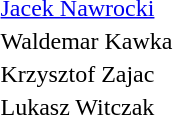<table>
<tr>
<th></th>
<td> <a href='#'>Jacek Nawrocki</a></td>
</tr>
<tr>
<th></th>
<td>Waldemar Kawka</td>
</tr>
<tr>
<th></th>
<td>Krzysztof Zajac</td>
</tr>
<tr>
<th></th>
<td>Lukasz Witczak</td>
</tr>
</table>
